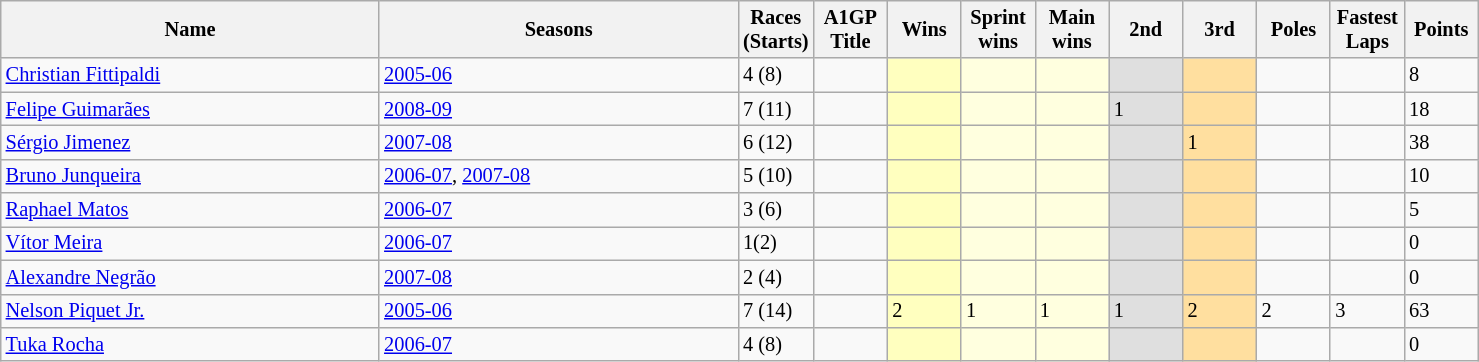<table class="wikitable sortable" style="font-size: 85%" width="78%">
<tr>
<th>Name</th>
<th>Seasons</th>
<th width="5%">Races<br>(Starts)</th>
<th width="5%">A1GP Title</th>
<th width="5%">Wins</th>
<th width="5%">Sprint<br>wins</th>
<th width="5%">Main<br>wins</th>
<th width="5%">2nd</th>
<th width="5%">3rd</th>
<th width="5%">Poles</th>
<th width="5%">Fastest<br>Laps</th>
<th width="5%">Points</th>
</tr>
<tr>
<td><a href='#'>Christian Fittipaldi</a></td>
<td><a href='#'>2005-06</a></td>
<td>4 (8)</td>
<td></td>
<td style="background:#FFFFBF;"></td>
<td style="background:#FFFFDF;"></td>
<td style="background:#FFFFDF;"></td>
<td style="background:#DFDFDF;"></td>
<td style="background:#FFDF9F;"></td>
<td></td>
<td></td>
<td>8</td>
</tr>
<tr>
<td><a href='#'>Felipe Guimarães</a></td>
<td><a href='#'>2008-09</a></td>
<td>7 (11)</td>
<td></td>
<td style="background:#FFFFBF;"></td>
<td style="background:#FFFFDF;"></td>
<td style="background:#FFFFDF;"></td>
<td style="background:#DFDFDF;">1</td>
<td style="background:#FFDF9F;"></td>
<td></td>
<td></td>
<td>18</td>
</tr>
<tr>
<td><a href='#'>Sérgio Jimenez</a></td>
<td><a href='#'>2007-08</a></td>
<td>6 (12)</td>
<td></td>
<td style="background:#FFFFBF;"></td>
<td style="background:#FFFFDF;"></td>
<td style="background:#FFFFDF;"></td>
<td style="background:#DFDFDF;"></td>
<td style="background:#FFDF9F;">1</td>
<td></td>
<td></td>
<td>38</td>
</tr>
<tr>
<td><a href='#'>Bruno Junqueira</a></td>
<td><a href='#'>2006-07</a>, <a href='#'>2007-08</a></td>
<td>5 (10)</td>
<td></td>
<td style="background:#FFFFBF;"></td>
<td style="background:#FFFFDF;"></td>
<td style="background:#FFFFDF;"></td>
<td style="background:#DFDFDF;"></td>
<td style="background:#FFDF9F;"></td>
<td></td>
<td></td>
<td>10</td>
</tr>
<tr>
<td><a href='#'>Raphael Matos</a></td>
<td><a href='#'>2006-07</a></td>
<td>3 (6)</td>
<td></td>
<td style="background:#FFFFBF;"></td>
<td style="background:#FFFFDF;"></td>
<td style="background:#FFFFDF;"></td>
<td style="background:#DFDFDF;"></td>
<td style="background:#FFDF9F;"></td>
<td></td>
<td></td>
<td>5</td>
</tr>
<tr>
<td><a href='#'>Vítor Meira</a></td>
<td><a href='#'>2006-07</a></td>
<td>1(2)</td>
<td></td>
<td style="background:#FFFFBF;"></td>
<td style="background:#FFFFDF;"></td>
<td style="background:#FFFFDF;"></td>
<td style="background:#DFDFDF;"></td>
<td style="background:#FFDF9F;"></td>
<td></td>
<td></td>
<td>0</td>
</tr>
<tr>
<td><a href='#'>Alexandre Negrão</a></td>
<td><a href='#'>2007-08</a></td>
<td>2 (4)</td>
<td></td>
<td style="background:#FFFFBF;"></td>
<td style="background:#FFFFDF;"></td>
<td style="background:#FFFFDF;"></td>
<td style="background:#DFDFDF;"></td>
<td style="background:#FFDF9F;"></td>
<td></td>
<td></td>
<td>0</td>
</tr>
<tr>
<td><a href='#'>Nelson Piquet Jr.</a></td>
<td><a href='#'>2005-06</a></td>
<td>7 (14)</td>
<td></td>
<td style="background:#FFFFBF;">2</td>
<td style="background:#FFFFDF;">1</td>
<td style="background:#FFFFDF;">1</td>
<td style="background:#DFDFDF;">1</td>
<td style="background:#FFDF9F;">2</td>
<td>2</td>
<td>3</td>
<td>63</td>
</tr>
<tr>
<td><a href='#'>Tuka Rocha</a></td>
<td><a href='#'>2006-07</a></td>
<td>4 (8)</td>
<td></td>
<td style="background:#FFFFBF;"></td>
<td style="background:#FFFFDF;"></td>
<td style="background:#FFFFDF;"></td>
<td style="background:#DFDFDF;"></td>
<td style="background:#FFDF9F;"></td>
<td></td>
<td></td>
<td>0</td>
</tr>
</table>
